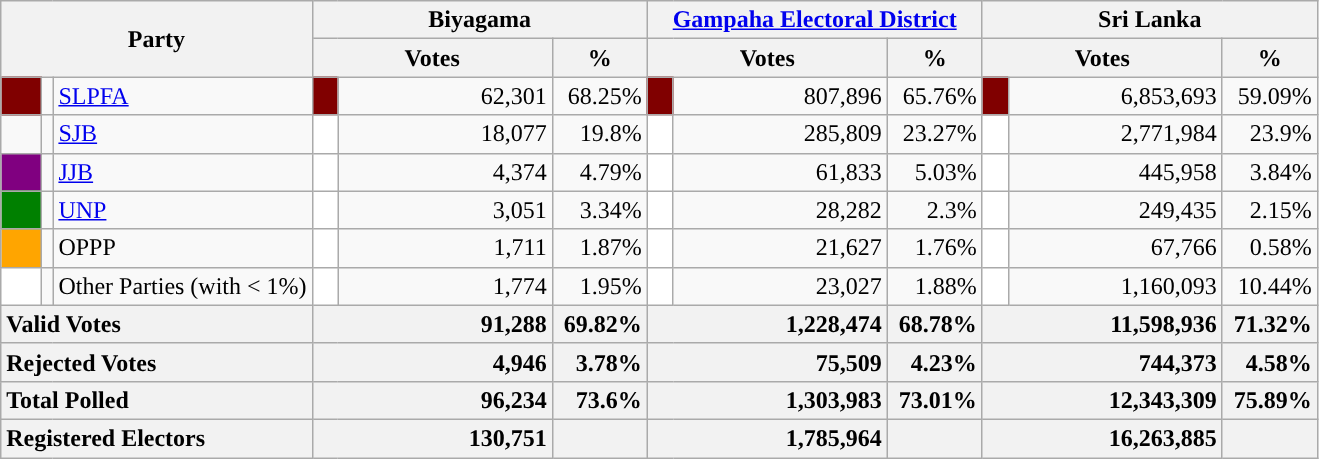<table class="wikitable">
<tr>
<th colspan="3" width="144px"rowspan="2">Party</th>
<th colspan="3" width="216px">Biyagama</th>
<th colspan="3" width="216px"><a href='#'>Gampaha Electoral District</a></th>
<th colspan="3" width="216px">Sri Lanka</th>
</tr>
<tr>
<th colspan="2" width="144px">Votes</th>
<th>%</th>
<th colspan="2" width="144px">Votes</th>
<th>%</th>
<th colspan="2" width="144px">Votes</th>
<th>%</th>
</tr>
<tr>
<td style="background-color:maroon;" width="20px"></td>
<td></td>
<td style="text-align:left;"><a href='#'>SLPFA</a></td>
<td style="background-color:maroon;" width="10px"></td>
<td style="text-align:right;">62,301</td>
<td style="text-align:right;">68.25%</td>
<td style="background-color:maroon;" width="10px"></td>
<td style="text-align:right;">807,896</td>
<td style="text-align:right;">65.76%</td>
<td style="background-color:maroon;" width="10px"></td>
<td style="text-align:right;">6,853,693</td>
<td style="text-align:right;">59.09%</td>
</tr>
<tr>
<td style="background-color:"></td>
<td></td>
<td style="text-align:left;"><a href='#'>SJB</a></td>
<td style="background-color:white;" width="10px"></td>
<td style="text-align:right;">18,077</td>
<td style="text-align:right;">19.8%</td>
<td style="background-color:white;" width="10px"></td>
<td style="text-align:right;">285,809</td>
<td style="text-align:right;">23.27%</td>
<td style="background-color:white;" width="10px"></td>
<td style="text-align:right;">2,771,984</td>
<td style="text-align:right;">23.9%</td>
</tr>
<tr>
<td style="background-color:purple;" width="20px"></td>
<td></td>
<td style="text-align:left;"><a href='#'>JJB</a></td>
<td style="background-color:white;" width="10px"></td>
<td style="text-align:right;">4,374</td>
<td style="text-align:right;">4.79%</td>
<td style="background-color:white;" width="10px"></td>
<td style="text-align:right;">61,833</td>
<td style="text-align:right;">5.03%</td>
<td style="background-color:white;" width="10px"></td>
<td style="text-align:right;">445,958</td>
<td style="text-align:right;">3.84%</td>
</tr>
<tr>
<td style="background-color:green;" width="20px"></td>
<td></td>
<td style="text-align:left;"><a href='#'>UNP</a></td>
<td style="background-color:white;" width="10px"></td>
<td style="text-align:right;">3,051</td>
<td style="text-align:right;">3.34%</td>
<td style="background-color:white;" width="10px"></td>
<td style="text-align:right;">28,282</td>
<td style="text-align:right;">2.3%</td>
<td style="background-color:white;" width="10px"></td>
<td style="text-align:right;">249,435</td>
<td style="text-align:right;">2.15%</td>
</tr>
<tr>
<td style="background-color:orange;" width="20px"></td>
<td></td>
<td style="text-align:left;">OPPP</td>
<td style="background-color:white;" width="10px"></td>
<td style="text-align:right;">1,711</td>
<td style="text-align:right;">1.87%</td>
<td style="background-color:white;" width="10px"></td>
<td style="text-align:right;">21,627</td>
<td style="text-align:right;">1.76%</td>
<td style="background-color:white;" width="10px"></td>
<td style="text-align:right;">67,766</td>
<td style="text-align:right;">0.58%</td>
</tr>
<tr>
<td style="background-color:white;" width="20px"></td>
<td></td>
<td style="text-align:left;">Other Parties (with < 1%)</td>
<td style="background-color:white;" width="10px"></td>
<td style="text-align:right;">1,774</td>
<td style="text-align:right;">1.95%</td>
<td style="background-color:white;" width="10px"></td>
<td style="text-align:right;">23,027</td>
<td style="text-align:right;">1.88%</td>
<td style="background-color:white;" width="10px"></td>
<td style="text-align:right;">1,160,093</td>
<td style="text-align:right;">10.44%</td>
</tr>
<tr>
<th colspan="3" width="144px"style="text-align:left;">Valid Votes</th>
<th style="text-align:right;"colspan="2" width="144px">91,288</th>
<th style="text-align:right;">69.82%</th>
<th style="text-align:right;"colspan="2" width="144px">1,228,474</th>
<th style="text-align:right;">68.78%</th>
<th style="text-align:right;"colspan="2" width="144px">11,598,936</th>
<th style="text-align:right;">71.32%</th>
</tr>
<tr>
<th colspan="3" width="144px"style="text-align:left;">Rejected Votes</th>
<th style="text-align:right;"colspan="2" width="144px">4,946</th>
<th style="text-align:right;">3.78%</th>
<th style="text-align:right;"colspan="2" width="144px">75,509</th>
<th style="text-align:right;">4.23%</th>
<th style="text-align:right;"colspan="2" width="144px">744,373</th>
<th style="text-align:right;">4.58%</th>
</tr>
<tr>
<th colspan="3" width="144px"style="text-align:left;">Total Polled</th>
<th style="text-align:right;"colspan="2" width="144px">96,234</th>
<th style="text-align:right;">73.6%</th>
<th style="text-align:right;"colspan="2" width="144px">1,303,983</th>
<th style="text-align:right;">73.01%</th>
<th style="text-align:right;"colspan="2" width="144px">12,343,309</th>
<th style="text-align:right;">75.89%</th>
</tr>
<tr>
<th colspan="3" width="144px"style="text-align:left;">Registered Electors</th>
<th style="text-align:right;"colspan="2" width="144px">130,751</th>
<th></th>
<th style="text-align:right;"colspan="2" width="144px">1,785,964</th>
<th></th>
<th style="text-align:right;"colspan="2" width="144px">16,263,885</th>
<th></th>
</tr>
</table>
